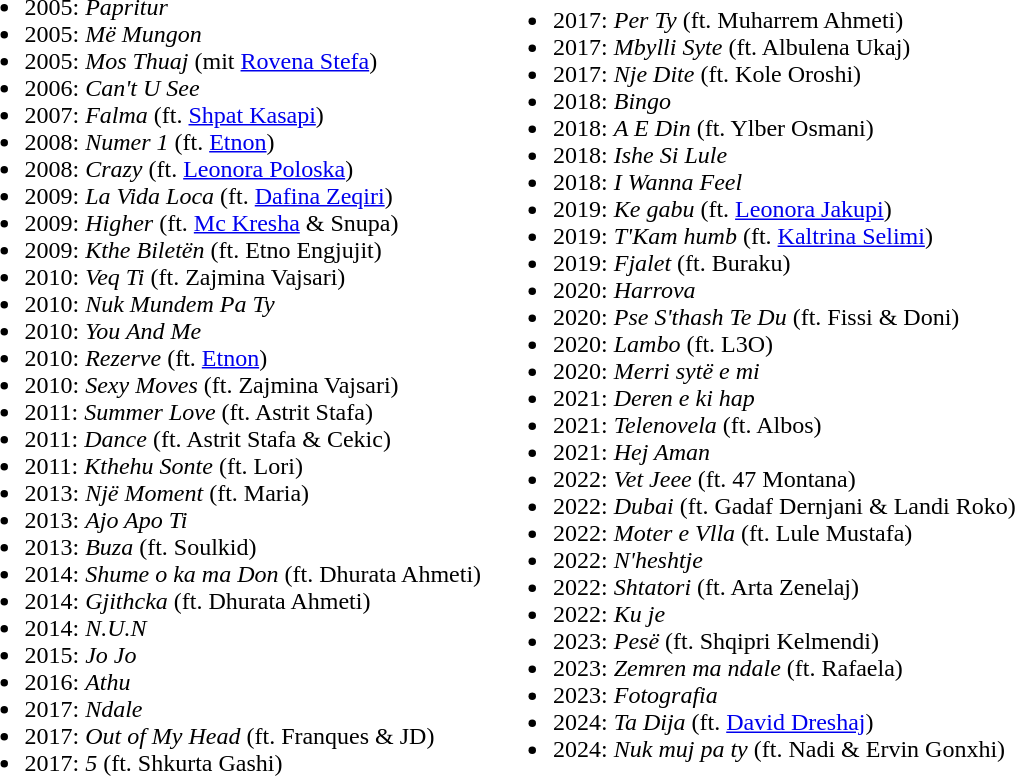<table class="toptextcells">
<tr>
<td style="width:50%;"><br><ul><li>2005: <em>Papritur</em></li><li>2005: <em>Më Mungon</em></li><li>2005: <em>Mos Thuaj</em> (mit <a href='#'>Rovena Stefa</a>)</li><li>2006: <em>Can't U See</em></li><li>2007: <em>Falma</em> (ft. <a href='#'>Shpat Kasapi</a>)</li><li>2008: <em>Numer 1</em> (ft. <a href='#'>Etnon</a>)</li><li>2008: <em>Crazy</em> (ft. <a href='#'>Leonora Poloska</a>)</li><li>2009: <em>La Vida Loca</em> (ft.  <a href='#'>Dafina Zeqiri</a>)</li><li>2009: <em>Higher</em> (ft. <a href='#'>Mc Kresha</a> & Snupa)</li><li>2009: <em>Kthe Biletën</em> (ft. Etno Engjujit)</li><li>2010: <em>Veq Ti</em> (ft. Zajmina Vajsari)</li><li>2010: <em>Nuk Mundem Pa Ty</em></li><li>2010: <em>You And Me</em></li><li>2010: <em>Rezerve</em> (ft. <a href='#'>Etnon</a>)</li><li>2010: <em>Sexy Moves</em> (ft. Zajmina Vajsari)</li><li>2011: <em>Summer Love</em> (ft. Astrit Stafa)</li><li>2011: <em>Dance</em> (ft. Astrit Stafa & Cekic)</li><li>2011: <em>Kthehu Sonte</em> (ft. Lori)</li><li>2013: <em>Një Moment</em> (ft. Maria)</li><li>2013: <em>Ajo Apo Ti</em></li><li>2013: <em>Buza</em> (ft. Soulkid)</li><li>2014: <em>Shume o ka ma Don</em> (ft. Dhurata Ahmeti)</li><li>2014: <em>Gjithcka</em> (ft. Dhurata Ahmeti)</li><li>2014: <em>N.U.N</em></li><li>2015: <em>Jo Jo</em></li><li>2016: <em>Athu</em></li><li>2017: <em>Ndale</em></li><li>2017: <em>Out of My Head</em> (ft. Franques & JD)</li><li>2017: <em>5</em> (ft. Shkurta Gashi)</li></ul></td>
<td><br><ul><li>2017: <em>Per Ty</em> (ft. Muharrem Ahmeti)</li><li>2017: <em>Mbylli Syte</em> (ft. Albulena Ukaj)</li><li>2017: <em>Nje Dite</em> (ft. Kole Oroshi)</li><li>2018: <em>Bingo</em></li><li>2018: <em>A E Din</em> (ft. Ylber Osmani)</li><li>2018: <em>Ishe Si Lule</em></li><li>2018: <em>I Wanna Feel</em></li><li>2019: <em>Ke gabu</em> (ft. <a href='#'>Leonora Jakupi</a>)</li><li>2019: <em>T'Kam humb</em> (ft. <a href='#'>Kaltrina Selimi</a>)</li><li>2019: <em>Fjalet</em> (ft. Buraku)</li><li>2020: <em>Harrova</em></li><li>2020: <em>Pse S'thash Te Du</em> (ft. Fissi & Doni)</li><li>2020: <em>Lambo</em> (ft. L3O)</li><li>2020: <em>Merri sytë e mi</em></li><li>2021: <em>Deren e ki hap</em></li><li>2021: <em>Telenovela</em> (ft. Albos)</li><li>2021: <em>Hej Aman</em></li><li>2022: <em>Vet Jeee</em> (ft. 47 Montana)</li><li>2022: <em>Dubai</em> (ft. Gadaf Dernjani & Landi Roko)</li><li>2022: <em>Moter e Vlla</em> (ft. Lule Mustafa)</li><li>2022: <em>N'heshtje</em></li><li>2022: <em>Shtatori</em> (ft. Arta Zenelaj)</li><li>2022: <em>Ku je</em></li><li>2023: <em>Pesë</em> (ft. Shqipri Kelmendi)</li><li>2023: <em>Zemren ma ndale</em> (ft. Rafaela)</li><li>2023: <em>Fotografia</em></li><li>2024: <em>Ta Dija</em> (ft. <a href='#'>David Dreshaj</a>)</li><li>2024: <em>Nuk muj pa ty</em> (ft. Nadi & Ervin Gonxhi)</li></ul></td>
</tr>
</table>
